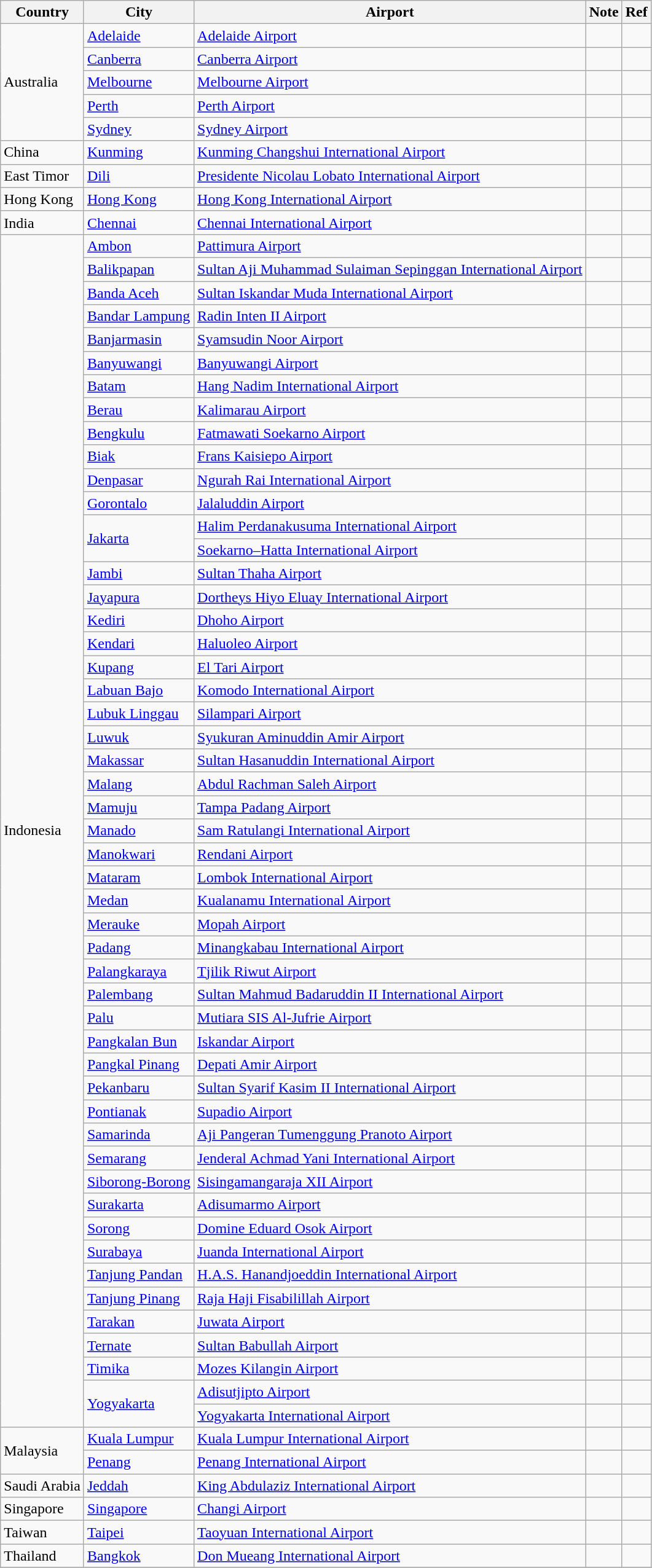<table class="wikitable">
<tr>
<th>Country</th>
<th>City</th>
<th>Airport</th>
<th>Note</th>
<th>Ref</th>
</tr>
<tr>
<td rowspan="5">Australia</td>
<td><a href='#'>Adelaide</a></td>
<td><a href='#'>Adelaide Airport</a></td>
<td></td>
<td align=center></td>
</tr>
<tr>
<td><a href='#'>Canberra</a></td>
<td><a href='#'>Canberra Airport</a></td>
<td></td>
<td align=center></td>
</tr>
<tr>
<td><a href='#'>Melbourne</a></td>
<td><a href='#'>Melbourne Airport</a></td>
<td></td>
<td align=center></td>
</tr>
<tr>
<td><a href='#'>Perth</a></td>
<td><a href='#'>Perth Airport</a></td>
<td align=center></td>
<td align=center></td>
</tr>
<tr>
<td><a href='#'>Sydney</a></td>
<td><a href='#'>Sydney Airport</a></td>
<td></td>
<td align=center></td>
</tr>
<tr>
<td>China</td>
<td><a href='#'>Kunming</a></td>
<td><a href='#'>Kunming Changshui International Airport</a></td>
<td></td>
<td align=center></td>
</tr>
<tr>
<td>East Timor</td>
<td><a href='#'>Dili</a></td>
<td><a href='#'>Presidente Nicolau Lobato International Airport</a></td>
<td></td>
<td align=center></td>
</tr>
<tr>
<td>Hong Kong</td>
<td><a href='#'>Hong Kong</a></td>
<td><a href='#'>Hong Kong International Airport</a></td>
<td></td>
<td align=center></td>
</tr>
<tr>
<td>India</td>
<td><a href='#'>Chennai</a></td>
<td><a href='#'>Chennai International Airport</a></td>
<td></td>
<td align=center></td>
</tr>
<tr>
<td rowspan="51">Indonesia</td>
<td><a href='#'>Ambon</a></td>
<td><a href='#'>Pattimura Airport</a></td>
<td align=center></td>
<td align=center></td>
</tr>
<tr>
<td><a href='#'>Balikpapan</a></td>
<td><a href='#'>Sultan Aji Muhammad Sulaiman Sepinggan International Airport</a></td>
<td align=center></td>
<td align=center></td>
</tr>
<tr>
<td><a href='#'>Banda Aceh</a></td>
<td><a href='#'>Sultan Iskandar Muda International Airport</a></td>
<td align=center></td>
<td align=center></td>
</tr>
<tr>
<td><a href='#'>Bandar Lampung</a></td>
<td><a href='#'>Radin Inten II Airport</a></td>
<td></td>
<td align=center></td>
</tr>
<tr>
<td><a href='#'>Banjarmasin</a></td>
<td><a href='#'>Syamsudin Noor Airport</a></td>
<td align=center></td>
<td align=center></td>
</tr>
<tr>
<td><a href='#'>Banyuwangi</a></td>
<td><a href='#'>Banyuwangi Airport</a></td>
<td></td>
<td align=center></td>
</tr>
<tr>
<td><a href='#'>Batam</a></td>
<td><a href='#'>Hang Nadim International Airport</a></td>
<td align=center></td>
<td align=center></td>
</tr>
<tr>
<td><a href='#'>Berau</a></td>
<td><a href='#'>Kalimarau Airport</a></td>
<td align=center></td>
<td align=center></td>
</tr>
<tr>
<td><a href='#'>Bengkulu</a></td>
<td><a href='#'>Fatmawati Soekarno Airport</a></td>
<td align=center></td>
<td align=center></td>
</tr>
<tr>
<td><a href='#'>Biak</a></td>
<td><a href='#'>Frans Kaisiepo Airport</a></td>
<td></td>
<td align=center></td>
</tr>
<tr>
<td><a href='#'>Denpasar</a></td>
<td><a href='#'>Ngurah Rai International Airport</a></td>
<td></td>
<td align=center></td>
</tr>
<tr>
<td><a href='#'>Gorontalo</a></td>
<td><a href='#'>Jalaluddin Airport</a></td>
<td align=center></td>
<td align=center></td>
</tr>
<tr>
<td rowspan="2"><a href='#'>Jakarta</a></td>
<td><a href='#'>Halim Perdanakusuma International Airport</a></td>
<td></td>
<td align=center></td>
</tr>
<tr>
<td><a href='#'>Soekarno–Hatta International Airport</a></td>
<td></td>
<td align=center></td>
</tr>
<tr>
<td><a href='#'>Jambi</a></td>
<td><a href='#'>Sultan Thaha Airport</a></td>
<td align=center></td>
<td align=center></td>
</tr>
<tr>
<td><a href='#'>Jayapura</a></td>
<td><a href='#'>Dortheys Hiyo Eluay International Airport</a></td>
<td align=center></td>
<td align=center></td>
</tr>
<tr>
<td><a href='#'>Kediri</a></td>
<td><a href='#'>Dhoho Airport</a></td>
<td></td>
<td align=center></td>
</tr>
<tr>
<td><a href='#'>Kendari</a></td>
<td><a href='#'>Haluoleo Airport</a></td>
<td align=center></td>
<td align=center></td>
</tr>
<tr>
<td><a href='#'>Kupang</a></td>
<td><a href='#'>El Tari Airport</a></td>
<td align=center></td>
<td align=center></td>
</tr>
<tr>
<td><a href='#'>Labuan Bajo</a></td>
<td><a href='#'>Komodo International Airport</a></td>
<td align=center></td>
<td align=center></td>
</tr>
<tr>
<td><a href='#'>Lubuk Linggau</a></td>
<td><a href='#'>Silampari Airport</a></td>
<td align=center></td>
<td align=center></td>
</tr>
<tr>
<td><a href='#'>Luwuk</a></td>
<td><a href='#'>Syukuran Aminuddin Amir Airport</a></td>
<td align=center></td>
<td align=center></td>
</tr>
<tr>
<td><a href='#'>Makassar</a></td>
<td><a href='#'>Sultan Hasanuddin International Airport</a></td>
<td></td>
<td align=center></td>
</tr>
<tr>
<td><a href='#'>Malang</a></td>
<td><a href='#'>Abdul Rachman Saleh Airport</a></td>
<td align=center></td>
<td align=center></td>
</tr>
<tr>
<td><a href='#'>Mamuju</a></td>
<td><a href='#'>Tampa Padang Airport</a></td>
<td align=center></td>
<td align=center></td>
</tr>
<tr>
<td><a href='#'>Manado</a></td>
<td><a href='#'>Sam Ratulangi International Airport</a></td>
<td align=center></td>
<td align=center></td>
</tr>
<tr>
<td><a href='#'>Manokwari</a></td>
<td><a href='#'>Rendani Airport</a></td>
<td align=center></td>
<td align=center></td>
</tr>
<tr>
<td><a href='#'>Mataram</a></td>
<td><a href='#'>Lombok International Airport</a></td>
<td align=center></td>
<td align=center></td>
</tr>
<tr>
<td><a href='#'>Medan</a></td>
<td><a href='#'>Kualanamu International Airport</a></td>
<td align=center></td>
<td align=center></td>
</tr>
<tr>
<td><a href='#'>Merauke</a></td>
<td><a href='#'>Mopah Airport</a></td>
<td></td>
<td align=center></td>
</tr>
<tr>
<td><a href='#'>Padang</a></td>
<td><a href='#'>Minangkabau International Airport</a></td>
<td align=center></td>
<td align=center></td>
</tr>
<tr>
<td><a href='#'>Palangkaraya</a></td>
<td><a href='#'>Tjilik Riwut Airport</a></td>
<td align=center></td>
<td align=center></td>
</tr>
<tr>
<td><a href='#'>Palembang</a></td>
<td><a href='#'>Sultan Mahmud Badaruddin II International Airport</a></td>
<td align=center></td>
<td align=center></td>
</tr>
<tr>
<td><a href='#'>Palu</a></td>
<td><a href='#'>Mutiara SIS Al-Jufrie Airport</a></td>
<td align=center></td>
<td align=center></td>
</tr>
<tr>
<td><a href='#'>Pangkalan Bun</a></td>
<td><a href='#'>Iskandar Airport</a></td>
<td align=center></td>
<td align=center></td>
</tr>
<tr>
<td><a href='#'>Pangkal Pinang</a></td>
<td><a href='#'>Depati Amir Airport</a></td>
<td></td>
<td align=center></td>
</tr>
<tr>
<td><a href='#'>Pekanbaru</a></td>
<td><a href='#'>Sultan Syarif Kasim II International Airport</a></td>
<td align=center></td>
<td align=center></td>
</tr>
<tr>
<td><a href='#'>Pontianak</a></td>
<td><a href='#'>Supadio Airport</a></td>
<td></td>
<td align=center></td>
</tr>
<tr>
<td><a href='#'>Samarinda</a></td>
<td><a href='#'>Aji Pangeran Tumenggung Pranoto Airport</a></td>
<td align=center></td>
<td align=center></td>
</tr>
<tr>
<td><a href='#'>Semarang</a></td>
<td><a href='#'>Jenderal Achmad Yani International Airport</a></td>
<td align=center></td>
<td align=center></td>
</tr>
<tr>
<td><a href='#'>Siborong-Borong</a></td>
<td><a href='#'>Sisingamangaraja XII Airport</a></td>
<td></td>
<td align=center></td>
</tr>
<tr>
<td><a href='#'>Surakarta</a></td>
<td><a href='#'>Adisumarmo Airport</a></td>
<td align=center></td>
<td align=center></td>
</tr>
<tr>
<td><a href='#'>Sorong</a></td>
<td><a href='#'>Domine Eduard Osok Airport</a></td>
<td align=center></td>
<td align=center></td>
</tr>
<tr>
<td><a href='#'>Surabaya</a></td>
<td><a href='#'>Juanda International Airport</a></td>
<td></td>
<td align=center></td>
</tr>
<tr>
<td><a href='#'>Tanjung Pandan</a></td>
<td><a href='#'>H.A.S. Hanandjoeddin International Airport</a></td>
<td></td>
<td align=center></td>
</tr>
<tr>
<td><a href='#'>Tanjung Pinang</a></td>
<td><a href='#'>Raja Haji Fisabilillah Airport</a></td>
<td align=center></td>
<td align=center></td>
</tr>
<tr>
<td><a href='#'>Tarakan</a></td>
<td><a href='#'>Juwata Airport</a></td>
<td align=center></td>
<td align=center></td>
</tr>
<tr>
<td><a href='#'>Ternate</a></td>
<td><a href='#'>Sultan Babullah Airport</a></td>
<td align=center></td>
<td align=center></td>
</tr>
<tr>
<td><a href='#'>Timika</a></td>
<td><a href='#'>Mozes Kilangin Airport</a></td>
<td align=center></td>
<td align=center></td>
</tr>
<tr>
<td rowspan="2"><a href='#'>Yogyakarta</a></td>
<td><a href='#'>Adisutjipto Airport</a></td>
<td></td>
<td align=center></td>
</tr>
<tr>
<td><a href='#'>Yogyakarta International Airport</a></td>
<td align=center></td>
<td align=center></td>
</tr>
<tr>
<td rowspan="2">Malaysia</td>
<td><a href='#'>Kuala Lumpur</a></td>
<td><a href='#'>Kuala Lumpur International Airport</a></td>
<td align=center></td>
<td align=center></td>
</tr>
<tr>
<td><a href='#'>Penang</a></td>
<td><a href='#'>Penang International Airport</a></td>
<td></td>
<td align=center></td>
</tr>
<tr>
<td>Saudi Arabia</td>
<td><a href='#'>Jeddah</a></td>
<td><a href='#'>King Abdulaziz International Airport</a></td>
<td align=center></td>
<td align=center></td>
</tr>
<tr>
<td>Singapore</td>
<td><a href='#'>Singapore</a></td>
<td><a href='#'>Changi Airport</a></td>
<td align=center></td>
<td align=center></td>
</tr>
<tr>
<td>Taiwan</td>
<td><a href='#'>Taipei</a></td>
<td><a href='#'>Taoyuan International Airport</a></td>
<td></td>
<td align=center></td>
</tr>
<tr>
<td>Thailand</td>
<td><a href='#'>Bangkok</a></td>
<td><a href='#'>Don Mueang International Airport</a></td>
<td align=center></td>
<td align=center></td>
</tr>
<tr>
</tr>
</table>
